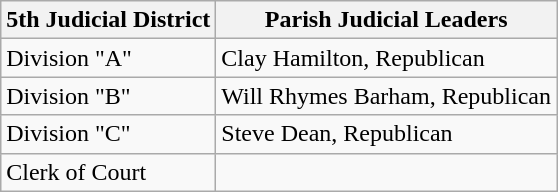<table class="wikitable">
<tr>
<th>5th Judicial District</th>
<th>Parish Judicial Leaders</th>
</tr>
<tr>
<td>Division "A"</td>
<td>Clay Hamilton, Republican</td>
</tr>
<tr>
<td>Division "B"</td>
<td>Will Rhymes Barham, Republican</td>
</tr>
<tr>
<td>Division "C"</td>
<td>Steve Dean, Republican</td>
</tr>
<tr>
<td>Clerk of Court</td>
<td></td>
</tr>
</table>
